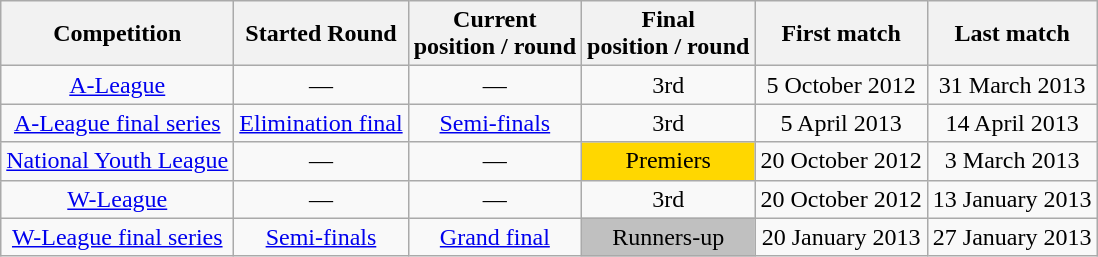<table class="wikitable">
<tr>
<th>Competition</th>
<th>Started Round</th>
<th>Current <br>position / round</th>
<th>Final <br>position / round</th>
<th>First match</th>
<th>Last match</th>
</tr>
<tr style="text-align: center">
<td><a href='#'>A-League</a></td>
<td>—</td>
<td>—</td>
<td>3rd</td>
<td>5 October 2012</td>
<td>31 March 2013</td>
</tr>
<tr style="text-align: center">
<td><a href='#'>A-League final series</a></td>
<td><a href='#'>Elimination final</a></td>
<td><a href='#'>Semi-finals</a></td>
<td>3rd</td>
<td>5 April 2013</td>
<td>14 April 2013</td>
</tr>
<tr style="text-align: center">
<td><a href='#'>National Youth League</a></td>
<td>—</td>
<td>—</td>
<td bgcolor=gold>Premiers</td>
<td>20 October 2012</td>
<td>3 March 2013</td>
</tr>
<tr style="text-align: center">
<td><a href='#'>W-League</a></td>
<td>—</td>
<td>—</td>
<td>3rd</td>
<td>20 October 2012</td>
<td>13 January 2013</td>
</tr>
<tr style="text-align: center">
<td><a href='#'>W-League final series</a></td>
<td><a href='#'>Semi-finals</a></td>
<td><a href='#'>Grand final</a></td>
<td bgcolor=silver>Runners-up</td>
<td>20 January 2013</td>
<td>27 January 2013</td>
</tr>
</table>
